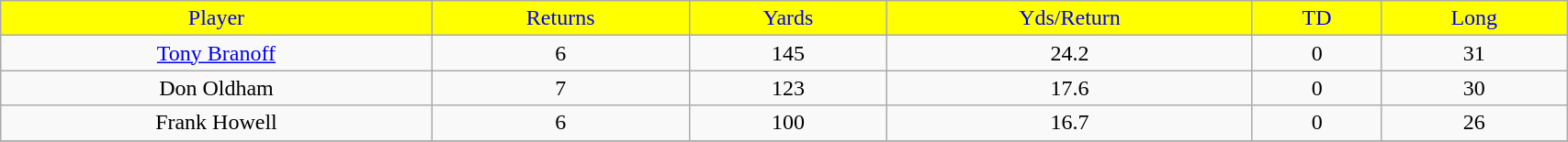<table class="wikitable" width="90%">
<tr align="center" style="background:yellow;color:blue;">
<td>Player</td>
<td>Returns</td>
<td>Yards</td>
<td>Yds/Return</td>
<td>TD</td>
<td>Long</td>
</tr>
<tr align="center" bgcolor="">
<td><a href='#'>Tony Branoff</a></td>
<td>6</td>
<td>145</td>
<td>24.2</td>
<td>0</td>
<td>31</td>
</tr>
<tr align="center" bgcolor="">
<td>Don Oldham</td>
<td>7</td>
<td>123</td>
<td>17.6</td>
<td>0</td>
<td>30</td>
</tr>
<tr align="center" bgcolor="">
<td>Frank Howell</td>
<td>6</td>
<td>100</td>
<td>16.7</td>
<td>0</td>
<td>26</td>
</tr>
<tr>
</tr>
</table>
